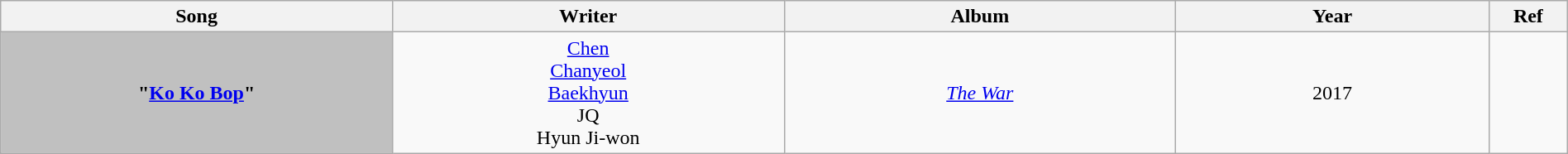<table class="wikitable" style="text-align:center; width:100%">
<tr>
<th style="width:25%">Song</th>
<th style="width:25%">Writer</th>
<th style="width:25%">Album</th>
<th style="width:20%">Year</th>
<th style="width:5%">Ref</th>
</tr>
<tr>
<th scope=row style="background-color:#C0C0C0">"<a href='#'>Ko Ko Bop</a>" </th>
<td><a href='#'>Chen</a><br><a href='#'>Chanyeol</a><br><a href='#'>Baekhyun</a><br>JQ<br>Hyun Ji-won</td>
<td><em><a href='#'>The War</a></em></td>
<td>2017</td>
<td></td>
</tr>
</table>
